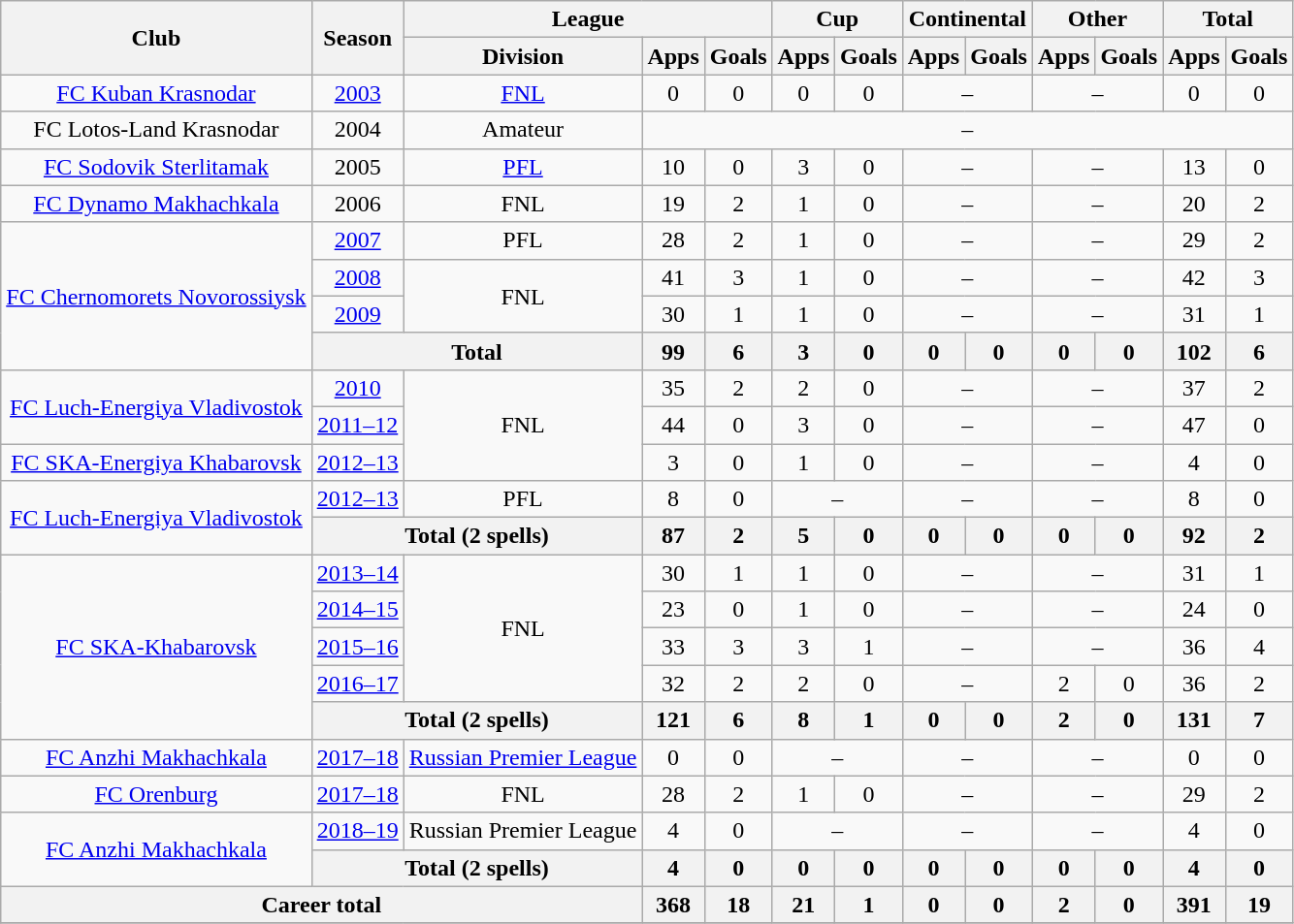<table class="wikitable" style="text-align: center;">
<tr>
<th rowspan=2>Club</th>
<th rowspan=2>Season</th>
<th colspan=3>League</th>
<th colspan=2>Cup</th>
<th colspan=2>Continental</th>
<th colspan=2>Other</th>
<th colspan=2>Total</th>
</tr>
<tr>
<th>Division</th>
<th>Apps</th>
<th>Goals</th>
<th>Apps</th>
<th>Goals</th>
<th>Apps</th>
<th>Goals</th>
<th>Apps</th>
<th>Goals</th>
<th>Apps</th>
<th>Goals</th>
</tr>
<tr>
<td><a href='#'>FC Kuban Krasnodar</a></td>
<td><a href='#'>2003</a></td>
<td><a href='#'>FNL</a></td>
<td>0</td>
<td>0</td>
<td>0</td>
<td>0</td>
<td colspan=2>–</td>
<td colspan=2>–</td>
<td>0</td>
<td>0</td>
</tr>
<tr>
<td>FC Lotos-Land Krasnodar</td>
<td>2004</td>
<td>Amateur</td>
<td colspan=10>–</td>
</tr>
<tr>
<td><a href='#'>FC Sodovik Sterlitamak</a></td>
<td>2005</td>
<td><a href='#'>PFL</a></td>
<td>10</td>
<td>0</td>
<td>3</td>
<td>0</td>
<td colspan=2>–</td>
<td colspan=2>–</td>
<td>13</td>
<td>0</td>
</tr>
<tr>
<td><a href='#'>FC Dynamo Makhachkala</a></td>
<td>2006</td>
<td>FNL</td>
<td>19</td>
<td>2</td>
<td>1</td>
<td>0</td>
<td colspan=2>–</td>
<td colspan=2>–</td>
<td>20</td>
<td>2</td>
</tr>
<tr>
<td rowspan=4><a href='#'>FC Chernomorets Novorossiysk</a></td>
<td><a href='#'>2007</a></td>
<td>PFL</td>
<td>28</td>
<td>2</td>
<td>1</td>
<td>0</td>
<td colspan=2>–</td>
<td colspan=2>–</td>
<td>29</td>
<td>2</td>
</tr>
<tr>
<td><a href='#'>2008</a></td>
<td rowspan=2>FNL</td>
<td>41</td>
<td>3</td>
<td>1</td>
<td>0</td>
<td colspan=2>–</td>
<td colspan=2>–</td>
<td>42</td>
<td>3</td>
</tr>
<tr>
<td><a href='#'>2009</a></td>
<td>30</td>
<td>1</td>
<td>1</td>
<td>0</td>
<td colspan=2>–</td>
<td colspan=2>–</td>
<td>31</td>
<td>1</td>
</tr>
<tr>
<th colspan=2>Total</th>
<th>99</th>
<th>6</th>
<th>3</th>
<th>0</th>
<th>0</th>
<th>0</th>
<th>0</th>
<th>0</th>
<th>102</th>
<th>6</th>
</tr>
<tr>
<td rowspan=2><a href='#'>FC Luch-Energiya Vladivostok</a></td>
<td><a href='#'>2010</a></td>
<td rowspan=3>FNL</td>
<td>35</td>
<td>2</td>
<td>2</td>
<td>0</td>
<td colspan=2>–</td>
<td colspan=2>–</td>
<td>37</td>
<td>2</td>
</tr>
<tr>
<td><a href='#'>2011–12</a></td>
<td>44</td>
<td>0</td>
<td>3</td>
<td>0</td>
<td colspan=2>–</td>
<td colspan=2>–</td>
<td>47</td>
<td>0</td>
</tr>
<tr>
<td><a href='#'>FC SKA-Energiya Khabarovsk</a></td>
<td><a href='#'>2012–13</a></td>
<td>3</td>
<td>0</td>
<td>1</td>
<td>0</td>
<td colspan=2>–</td>
<td colspan=2>–</td>
<td>4</td>
<td>0</td>
</tr>
<tr>
<td rowspan=2><a href='#'>FC Luch-Energiya Vladivostok</a></td>
<td><a href='#'>2012–13</a></td>
<td>PFL</td>
<td>8</td>
<td>0</td>
<td colspan=2>–</td>
<td colspan=2>–</td>
<td colspan=2>–</td>
<td>8</td>
<td>0</td>
</tr>
<tr>
<th colspan=2>Total (2 spells)</th>
<th>87</th>
<th>2</th>
<th>5</th>
<th>0</th>
<th>0</th>
<th>0</th>
<th>0</th>
<th>0</th>
<th>92</th>
<th>2</th>
</tr>
<tr>
<td rowspan=5><a href='#'>FC SKA-Khabarovsk</a></td>
<td><a href='#'>2013–14</a></td>
<td rowspan=4>FNL</td>
<td>30</td>
<td>1</td>
<td>1</td>
<td>0</td>
<td colspan=2>–</td>
<td colspan=2>–</td>
<td>31</td>
<td>1</td>
</tr>
<tr>
<td><a href='#'>2014–15</a></td>
<td>23</td>
<td>0</td>
<td>1</td>
<td>0</td>
<td colspan=2>–</td>
<td colspan=2>–</td>
<td>24</td>
<td>0</td>
</tr>
<tr>
<td><a href='#'>2015–16</a></td>
<td>33</td>
<td>3</td>
<td>3</td>
<td>1</td>
<td colspan=2>–</td>
<td colspan=2>–</td>
<td>36</td>
<td>4</td>
</tr>
<tr>
<td><a href='#'>2016–17</a></td>
<td>32</td>
<td>2</td>
<td>2</td>
<td>0</td>
<td colspan=2>–</td>
<td>2</td>
<td>0</td>
<td>36</td>
<td>2</td>
</tr>
<tr>
<th colspan=2>Total (2 spells)</th>
<th>121</th>
<th>6</th>
<th>8</th>
<th>1</th>
<th>0</th>
<th>0</th>
<th>2</th>
<th>0</th>
<th>131</th>
<th>7</th>
</tr>
<tr>
<td><a href='#'>FC Anzhi Makhachkala</a></td>
<td><a href='#'>2017–18</a></td>
<td><a href='#'>Russian Premier League</a></td>
<td>0</td>
<td>0</td>
<td colspan=2>–</td>
<td colspan=2>–</td>
<td colspan=2>–</td>
<td>0</td>
<td>0</td>
</tr>
<tr>
<td><a href='#'>FC Orenburg</a></td>
<td><a href='#'>2017–18</a></td>
<td>FNL</td>
<td>28</td>
<td>2</td>
<td>1</td>
<td>0</td>
<td colspan=2>–</td>
<td colspan=2>–</td>
<td>29</td>
<td>2</td>
</tr>
<tr>
<td rowspan=2><a href='#'>FC Anzhi Makhachkala</a></td>
<td><a href='#'>2018–19</a></td>
<td>Russian Premier League</td>
<td>4</td>
<td>0</td>
<td colspan=2>–</td>
<td colspan=2>–</td>
<td colspan=2>–</td>
<td>4</td>
<td>0</td>
</tr>
<tr>
<th colspan=2>Total (2 spells)</th>
<th>4</th>
<th>0</th>
<th>0</th>
<th>0</th>
<th>0</th>
<th>0</th>
<th>0</th>
<th>0</th>
<th>4</th>
<th>0</th>
</tr>
<tr>
<th colspan=3>Career total</th>
<th>368</th>
<th>18</th>
<th>21</th>
<th>1</th>
<th>0</th>
<th>0</th>
<th>2</th>
<th>0</th>
<th>391</th>
<th>19</th>
</tr>
<tr>
</tr>
</table>
